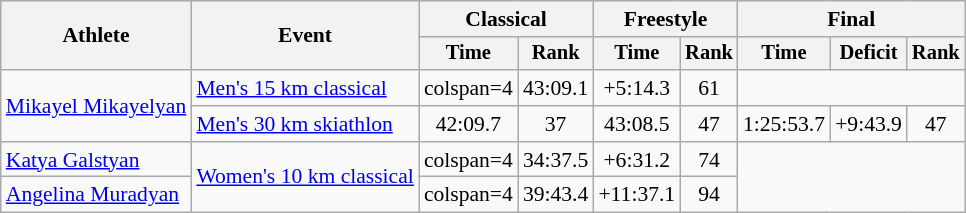<table class=wikitable style=font-size:90%;text-align:center>
<tr>
<th rowspan=2>Athlete</th>
<th rowspan=2>Event</th>
<th colspan=2>Classical</th>
<th colspan=2>Freestyle</th>
<th colspan=3>Final</th>
</tr>
<tr style="font-size: 95%">
<th>Time</th>
<th>Rank</th>
<th>Time</th>
<th>Rank</th>
<th>Time</th>
<th>Deficit</th>
<th>Rank</th>
</tr>
<tr>
<td align=left rowspan=2><a href='#'>Mikayel Mikayelyan</a></td>
<td align=left><a href='#'>Men's 15 km classical</a></td>
<td>colspan=4 </td>
<td>43:09.1</td>
<td>+5:14.3</td>
<td>61</td>
</tr>
<tr>
<td align=left><a href='#'>Men's 30 km skiathlon</a></td>
<td>42:09.7</td>
<td>37</td>
<td>43:08.5</td>
<td>47</td>
<td>1:25:53.7</td>
<td>+9:43.9</td>
<td>47</td>
</tr>
<tr>
<td align=left><a href='#'>Katya Galstyan</a></td>
<td align=left rowspan=2><a href='#'>Women's 10 km classical</a></td>
<td>colspan=4 </td>
<td>34:37.5</td>
<td>+6:31.2</td>
<td>74</td>
</tr>
<tr>
<td align=left><a href='#'>Angelina Muradyan</a></td>
<td>colspan=4 </td>
<td>39:43.4</td>
<td>+11:37.1</td>
<td>94</td>
</tr>
</table>
